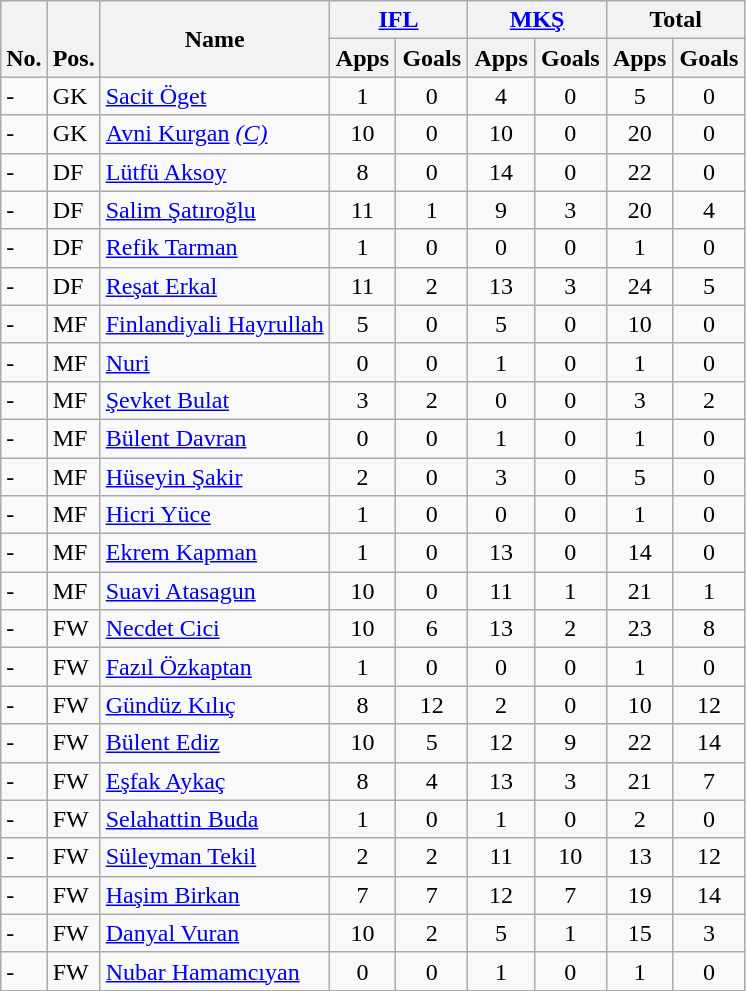<table class="wikitable" style="text-align:center">
<tr>
<th rowspan="2" valign="bottom">No.</th>
<th rowspan="2" valign="bottom">Pos.</th>
<th rowspan="2">Name</th>
<th colspan="2" width="85"><a href='#'>IFL</a></th>
<th colspan="2" width="85"><a href='#'>MKŞ</a></th>
<th colspan="2" width="85">Total</th>
</tr>
<tr>
<th>Apps</th>
<th>Goals</th>
<th>Apps</th>
<th>Goals</th>
<th>Apps</th>
<th>Goals</th>
</tr>
<tr>
<td align="left">-</td>
<td align="left">GK</td>
<td align="left"> <a href='#'>Sacit Öget</a></td>
<td>1</td>
<td>0</td>
<td>4</td>
<td>0</td>
<td>5</td>
<td>0</td>
</tr>
<tr>
<td align="left">-</td>
<td align="left">GK</td>
<td align="left"> <a href='#'>Avni Kurgan</a> <em><a href='#'>(C)</a></em></td>
<td>10</td>
<td>0</td>
<td>10</td>
<td>0</td>
<td>20</td>
<td>0</td>
</tr>
<tr>
<td align="left">-</td>
<td align="left">DF</td>
<td align="left"> <a href='#'>Lütfü Aksoy</a></td>
<td>8</td>
<td>0</td>
<td>14</td>
<td>0</td>
<td>22</td>
<td>0</td>
</tr>
<tr>
<td align="left">-</td>
<td align="left">DF</td>
<td align="left"> <a href='#'>Salim Şatıroğlu</a></td>
<td>11</td>
<td>1</td>
<td>9</td>
<td>3</td>
<td>20</td>
<td>4</td>
</tr>
<tr>
<td align="left">-</td>
<td align="left">DF</td>
<td align="left"> <a href='#'>Refik Tarman</a></td>
<td>1</td>
<td>0</td>
<td>0</td>
<td>0</td>
<td>1</td>
<td>0</td>
</tr>
<tr>
<td align="left">-</td>
<td align="left">DF</td>
<td align="left"> <a href='#'>Reşat Erkal</a></td>
<td>11</td>
<td>2</td>
<td>13</td>
<td>3</td>
<td>24</td>
<td>5</td>
</tr>
<tr>
<td align="left">-</td>
<td align="left">MF</td>
<td align="left"> <a href='#'>Finlandiyali Hayrullah</a></td>
<td>5</td>
<td>0</td>
<td>5</td>
<td>0</td>
<td>10</td>
<td>0</td>
</tr>
<tr>
<td align="left">-</td>
<td align="left">MF</td>
<td align="left"> <a href='#'>Nuri</a></td>
<td>0</td>
<td>0</td>
<td>1</td>
<td>0</td>
<td>1</td>
<td>0</td>
</tr>
<tr>
<td align="left">-</td>
<td align="left">MF</td>
<td align="left"> <a href='#'>Şevket Bulat</a></td>
<td>3</td>
<td>2</td>
<td>0</td>
<td>0</td>
<td>3</td>
<td>2</td>
</tr>
<tr>
<td align="left">-</td>
<td align="left">MF</td>
<td align="left"> <a href='#'>Bülent Davran</a></td>
<td>0</td>
<td>0</td>
<td>1</td>
<td>0</td>
<td>1</td>
<td>0</td>
</tr>
<tr>
<td align="left">-</td>
<td align="left">MF</td>
<td align="left"> <a href='#'>Hüseyin Şakir</a></td>
<td>2</td>
<td>0</td>
<td>3</td>
<td>0</td>
<td>5</td>
<td>0</td>
</tr>
<tr>
<td align="left">-</td>
<td align="left">MF</td>
<td align="left"> <a href='#'>Hicri Yüce</a></td>
<td>1</td>
<td>0</td>
<td>0</td>
<td>0</td>
<td>1</td>
<td>0</td>
</tr>
<tr>
<td align="left">-</td>
<td align="left">MF</td>
<td align="left"> <a href='#'>Ekrem Kapman</a></td>
<td>1</td>
<td>0</td>
<td>13</td>
<td>0</td>
<td>14</td>
<td>0</td>
</tr>
<tr>
<td align="left">-</td>
<td align="left">MF</td>
<td align="left"> <a href='#'>Suavi Atasagun</a></td>
<td>10</td>
<td>0</td>
<td>11</td>
<td>1</td>
<td>21</td>
<td>1</td>
</tr>
<tr>
<td align="left">-</td>
<td align="left">FW</td>
<td align="left"> <a href='#'>Necdet Cici</a></td>
<td>10</td>
<td>6</td>
<td>13</td>
<td>2</td>
<td>23</td>
<td>8</td>
</tr>
<tr>
<td align="left">-</td>
<td align="left">FW</td>
<td align="left"> <a href='#'>Fazıl Özkaptan</a></td>
<td>1</td>
<td>0</td>
<td>0</td>
<td>0</td>
<td>1</td>
<td>0</td>
</tr>
<tr>
<td align="left">-</td>
<td align="left">FW</td>
<td align="left"> <a href='#'>Gündüz Kılıç</a></td>
<td>8</td>
<td>12</td>
<td>2</td>
<td>0</td>
<td>10</td>
<td>12</td>
</tr>
<tr>
<td align="left">-</td>
<td align="left">FW</td>
<td align="left"> <a href='#'>Bülent Ediz</a></td>
<td>10</td>
<td>5</td>
<td>12</td>
<td>9</td>
<td>22</td>
<td>14</td>
</tr>
<tr>
<td align="left">-</td>
<td align="left">FW</td>
<td align="left"> <a href='#'>Eşfak Aykaç</a></td>
<td>8</td>
<td>4</td>
<td>13</td>
<td>3</td>
<td>21</td>
<td>7</td>
</tr>
<tr>
<td align="left">-</td>
<td align="left">FW</td>
<td align="left"> <a href='#'>Selahattin Buda</a></td>
<td>1</td>
<td>0</td>
<td>1</td>
<td>0</td>
<td>2</td>
<td>0</td>
</tr>
<tr>
<td align="left">-</td>
<td align="left">FW</td>
<td align="left"> <a href='#'>Süleyman Tekil</a></td>
<td>2</td>
<td>2</td>
<td>11</td>
<td>10</td>
<td>13</td>
<td>12</td>
</tr>
<tr>
<td align="left">-</td>
<td align="left">FW</td>
<td align="left"> <a href='#'>Haşim Birkan</a></td>
<td>7</td>
<td>7</td>
<td>12</td>
<td>7</td>
<td>19</td>
<td>14</td>
</tr>
<tr>
<td align="left">-</td>
<td align="left">FW</td>
<td align="left"> <a href='#'>Danyal Vuran</a></td>
<td>10</td>
<td>2</td>
<td>5</td>
<td>1</td>
<td>15</td>
<td>3</td>
</tr>
<tr>
<td align="left">-</td>
<td align="left">FW</td>
<td align="left"> <a href='#'>Nubar Hamamcıyan</a></td>
<td>0</td>
<td>0</td>
<td>1</td>
<td>0</td>
<td>1</td>
<td>0</td>
</tr>
<tr>
</tr>
</table>
